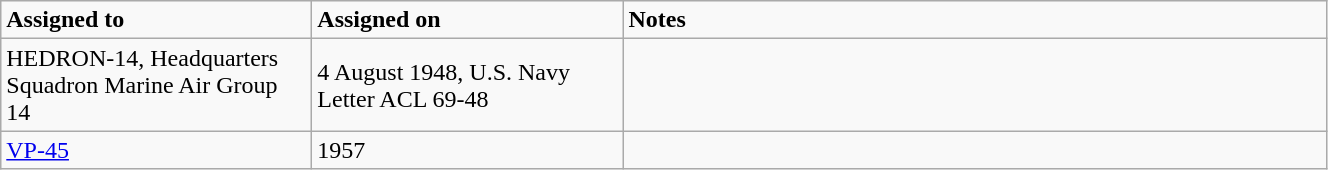<table class="wikitable" style="width: 70%;">
<tr>
<td style="width: 200px;"><strong>Assigned to</strong></td>
<td style="width: 200px;"><strong>Assigned on</strong></td>
<td><strong>Notes</strong></td>
</tr>
<tr>
<td>HEDRON-14, Headquarters Squadron Marine Air Group 14</td>
<td>4 August 1948, U.S. Navy Letter ACL 69-48</td>
<td></td>
</tr>
<tr>
<td><a href='#'>VP-45</a></td>
<td>1957</td>
<td></td>
</tr>
</table>
